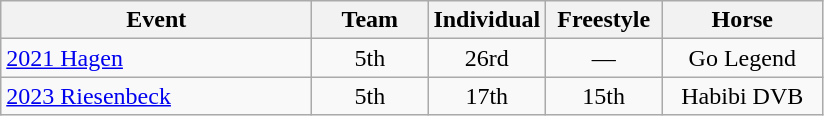<table class="wikitable" style="text-align: center;">
<tr ">
<th style="width:200px;">Event</th>
<th style="width:70px;">Team</th>
<th style="width:70px;">Individual</th>
<th style="width:70px;">Freestyle</th>
<th style="width:100px;">Horse</th>
</tr>
<tr>
<td align=left> <a href='#'>2021 Hagen</a></td>
<td>5th</td>
<td>26rd</td>
<td>—</td>
<td>Go Legend</td>
</tr>
<tr>
<td align=left> <a href='#'>2023 Riesenbeck</a></td>
<td>5th</td>
<td>17th</td>
<td>15th</td>
<td>Habibi DVB</td>
</tr>
</table>
